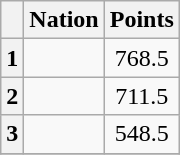<table class="wikitable">
<tr>
<th></th>
<th>Nation</th>
<th>Points</th>
</tr>
<tr>
<th>1</th>
<td></td>
<td align="center">768.5</td>
</tr>
<tr>
<th>2</th>
<td></td>
<td align="center">711.5</td>
</tr>
<tr>
<th>3</th>
<td></td>
<td align="center">548.5</td>
</tr>
<tr>
</tr>
</table>
